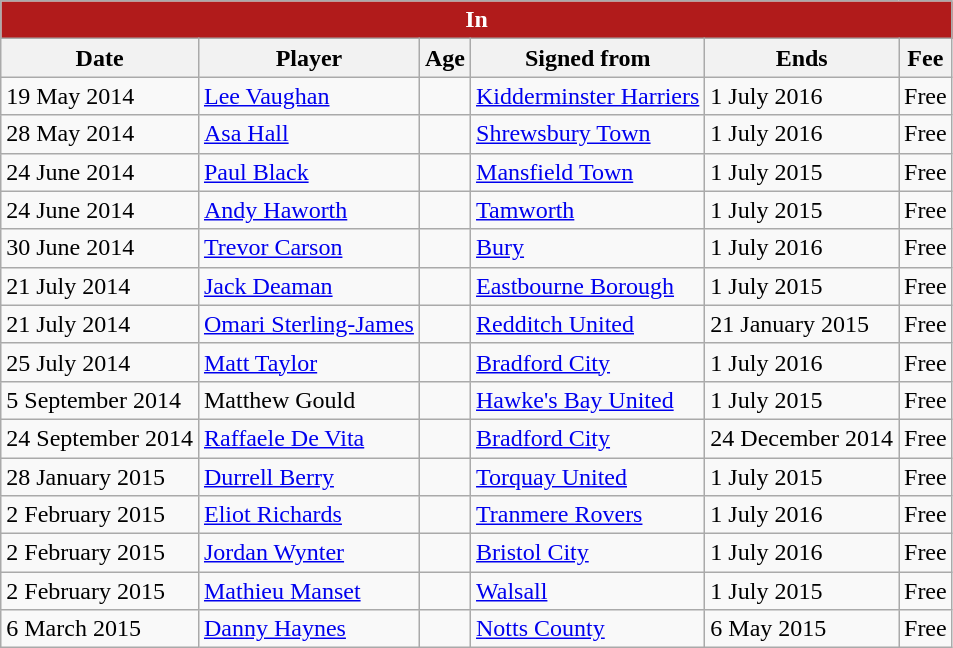<table class="wikitable">
<tr>
<th colspan="6" style="background:#B11B1B; color:#fff; ">In</th>
</tr>
<tr>
<th>Date</th>
<th>Player</th>
<th>Age</th>
<th>Signed from</th>
<th>Ends</th>
<th>Fee</th>
</tr>
<tr>
<td>19 May 2014</td>
<td> <a href='#'>Lee Vaughan</a></td>
<td></td>
<td><a href='#'>Kidderminster Harriers</a></td>
<td>1 July 2016</td>
<td>Free</td>
</tr>
<tr>
<td>28 May 2014</td>
<td> <a href='#'>Asa Hall</a></td>
<td></td>
<td><a href='#'>Shrewsbury Town</a></td>
<td>1 July 2016</td>
<td>Free</td>
</tr>
<tr>
<td>24 June 2014</td>
<td> <a href='#'>Paul Black</a></td>
<td></td>
<td><a href='#'>Mansfield Town</a></td>
<td>1 July 2015</td>
<td>Free</td>
</tr>
<tr>
<td>24 June 2014</td>
<td> <a href='#'>Andy Haworth</a></td>
<td></td>
<td><a href='#'>Tamworth</a></td>
<td>1 July 2015</td>
<td>Free</td>
</tr>
<tr>
<td>30 June 2014</td>
<td> <a href='#'>Trevor Carson</a></td>
<td></td>
<td><a href='#'>Bury</a></td>
<td>1 July 2016</td>
<td>Free</td>
</tr>
<tr>
<td>21 July 2014</td>
<td> <a href='#'>Jack Deaman</a></td>
<td></td>
<td><a href='#'>Eastbourne Borough</a></td>
<td>1 July 2015</td>
<td>Free</td>
</tr>
<tr>
<td>21 July 2014</td>
<td> <a href='#'>Omari Sterling-James</a></td>
<td></td>
<td><a href='#'>Redditch United</a></td>
<td>21 January 2015</td>
<td>Free</td>
</tr>
<tr>
<td>25 July 2014</td>
<td> <a href='#'>Matt Taylor</a></td>
<td></td>
<td><a href='#'>Bradford City</a></td>
<td>1 July 2016</td>
<td>Free</td>
</tr>
<tr>
<td>5 September 2014</td>
<td> Matthew Gould</td>
<td></td>
<td><a href='#'>Hawke's Bay United</a></td>
<td>1 July 2015</td>
<td>Free</td>
</tr>
<tr>
<td>24 September 2014</td>
<td> <a href='#'>Raffaele De Vita</a></td>
<td></td>
<td><a href='#'>Bradford City</a></td>
<td>24 December 2014</td>
<td>Free</td>
</tr>
<tr>
<td>28 January 2015</td>
<td> <a href='#'>Durrell Berry</a></td>
<td></td>
<td><a href='#'>Torquay United</a></td>
<td>1 July 2015</td>
<td>Free</td>
</tr>
<tr>
<td>2 February 2015</td>
<td> <a href='#'>Eliot Richards</a></td>
<td></td>
<td><a href='#'>Tranmere Rovers</a></td>
<td>1 July 2016</td>
<td>Free</td>
</tr>
<tr>
<td>2 February 2015</td>
<td> <a href='#'>Jordan Wynter</a></td>
<td></td>
<td><a href='#'>Bristol City</a></td>
<td>1 July 2016</td>
<td>Free</td>
</tr>
<tr>
<td>2 February 2015</td>
<td> <a href='#'>Mathieu Manset</a></td>
<td></td>
<td><a href='#'>Walsall</a></td>
<td>1 July 2015</td>
<td>Free</td>
</tr>
<tr>
<td>6 March 2015</td>
<td> <a href='#'>Danny Haynes</a></td>
<td></td>
<td><a href='#'>Notts County</a></td>
<td>6 May 2015</td>
<td>Free</td>
</tr>
</table>
